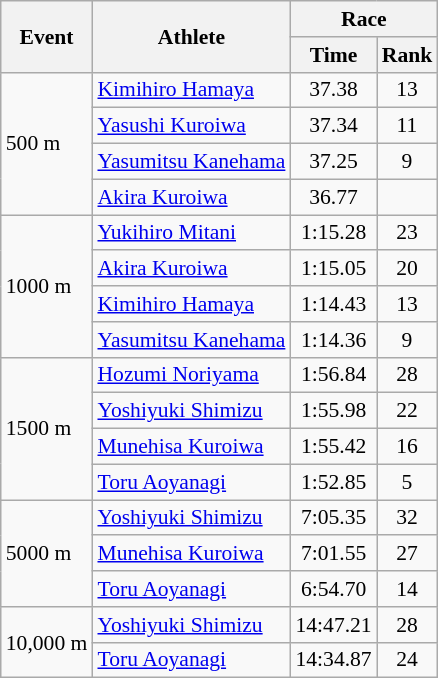<table class="wikitable" border="1" style="font-size:90%">
<tr>
<th rowspan=2>Event</th>
<th rowspan=2>Athlete</th>
<th colspan=2>Race</th>
</tr>
<tr>
<th>Time</th>
<th>Rank</th>
</tr>
<tr>
<td rowspan=4>500 m</td>
<td><a href='#'>Kimihiro Hamaya</a></td>
<td align=center>37.38</td>
<td align=center>13</td>
</tr>
<tr>
<td><a href='#'>Yasushi Kuroiwa</a></td>
<td align=center>37.34</td>
<td align=center>11</td>
</tr>
<tr>
<td><a href='#'>Yasumitsu Kanehama</a></td>
<td align=center>37.25</td>
<td align=center>9</td>
</tr>
<tr>
<td><a href='#'>Akira Kuroiwa</a></td>
<td align=center>36.77</td>
<td align=center></td>
</tr>
<tr>
<td rowspan=4>1000 m</td>
<td><a href='#'>Yukihiro Mitani</a></td>
<td align=center>1:15.28</td>
<td align=center>23</td>
</tr>
<tr>
<td><a href='#'>Akira Kuroiwa</a></td>
<td align=center>1:15.05</td>
<td align=center>20</td>
</tr>
<tr>
<td><a href='#'>Kimihiro Hamaya</a></td>
<td align=center>1:14.43</td>
<td align=center>13</td>
</tr>
<tr>
<td><a href='#'>Yasumitsu Kanehama</a></td>
<td align=center>1:14.36</td>
<td align=center>9</td>
</tr>
<tr>
<td rowspan=4>1500 m</td>
<td><a href='#'>Hozumi Noriyama</a></td>
<td align=center>1:56.84</td>
<td align=center>28</td>
</tr>
<tr>
<td><a href='#'>Yoshiyuki Shimizu</a></td>
<td align=center>1:55.98</td>
<td align=center>22</td>
</tr>
<tr>
<td><a href='#'>Munehisa Kuroiwa</a></td>
<td align=center>1:55.42</td>
<td align=center>16</td>
</tr>
<tr>
<td><a href='#'>Toru Aoyanagi</a></td>
<td align=center>1:52.85</td>
<td align=center>5</td>
</tr>
<tr>
<td rowspan=3>5000 m</td>
<td><a href='#'>Yoshiyuki Shimizu</a></td>
<td align=center>7:05.35</td>
<td align=center>32</td>
</tr>
<tr>
<td><a href='#'>Munehisa Kuroiwa</a></td>
<td align=center>7:01.55</td>
<td align=center>27</td>
</tr>
<tr>
<td><a href='#'>Toru Aoyanagi</a></td>
<td align=center>6:54.70</td>
<td align=center>14</td>
</tr>
<tr>
<td rowspan=2>10,000 m</td>
<td><a href='#'>Yoshiyuki Shimizu</a></td>
<td align=center>14:47.21</td>
<td align=center>28</td>
</tr>
<tr>
<td><a href='#'>Toru Aoyanagi</a></td>
<td align=center>14:34.87</td>
<td align=center>24</td>
</tr>
</table>
